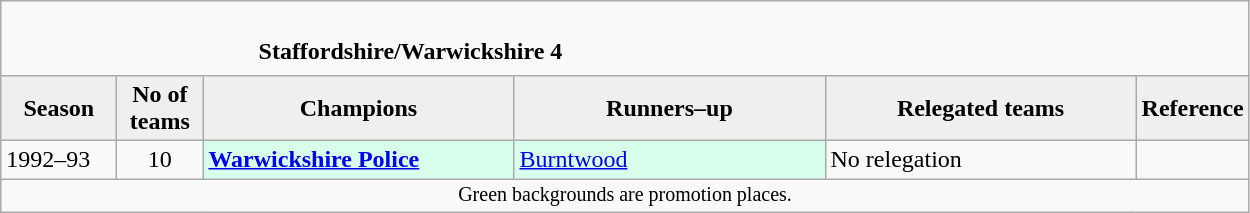<table class="wikitable" style="text-align: left;">
<tr>
<td colspan="11" cellpadding="0" cellspacing="0"><br><table border="0" style="width:100%;" cellpadding="0" cellspacing="0">
<tr>
<td style="width:20%; border:0;"></td>
<td style="border:0;"><strong>Staffordshire/Warwickshire 4</strong></td>
<td style="width:20%; border:0;"></td>
</tr>
</table>
</td>
</tr>
<tr>
<th style="background:#efefef; width:70px;">Season</th>
<th style="background:#efefef; width:50px;">No of teams</th>
<th style="background:#efefef; width:200px;">Champions</th>
<th style="background:#efefef; width:200px;">Runners–up</th>
<th style="background:#efefef; width:200px;">Relegated teams</th>
<th style="background:#efefef; width:50px;">Reference</th>
</tr>
<tr align=left>
<td>1992–93</td>
<td style="text-align: center;">10</td>
<td style="background:#d8ffeb;"><strong><a href='#'>Warwickshire Police</a></strong></td>
<td style="background:#d8ffeb;"><a href='#'>Burntwood</a></td>
<td>No relegation</td>
<td></td>
</tr>
<tr>
<td colspan="15"  style="border:0; font-size:smaller; text-align:center;">Green backgrounds are promotion places.</td>
</tr>
</table>
